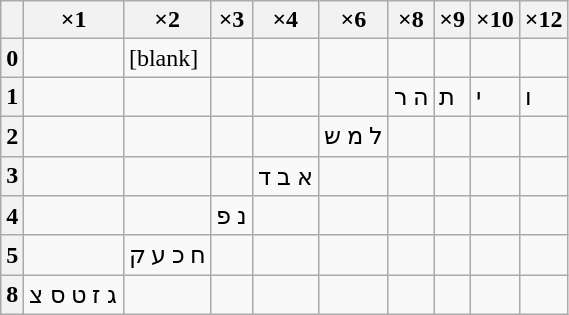<table class="wikitable floatright" >
<tr>
<th></th>
<th>×1</th>
<th>×2</th>
<th>×3</th>
<th>×4</th>
<th>×6</th>
<th>×8</th>
<th>×9</th>
<th>×10</th>
<th>×12</th>
</tr>
<tr>
<th>0</th>
<td></td>
<td>[blank]</td>
<td></td>
<td></td>
<td></td>
<td></td>
<td></td>
<td></td>
<td></td>
</tr>
<tr>
<th>1</th>
<td></td>
<td></td>
<td></td>
<td></td>
<td></td>
<td>ה ר‎</td>
<td>ת‎</td>
<td>י‎</td>
<td>ו</td>
</tr>
<tr>
<th>2</th>
<td></td>
<td></td>
<td></td>
<td></td>
<td>ל מ ש</td>
<td></td>
<td></td>
<td></td>
<td></td>
</tr>
<tr>
<th>3</th>
<td></td>
<td></td>
<td></td>
<td>א ב ד</td>
<td></td>
<td></td>
<td></td>
<td></td>
<td></td>
</tr>
<tr>
<th>4</th>
<td></td>
<td></td>
<td>נ פ</td>
<td></td>
<td></td>
<td></td>
<td></td>
<td></td>
<td></td>
</tr>
<tr>
<th>5</th>
<td></td>
<td>ח כ ע ק</td>
<td></td>
<td></td>
<td></td>
<td></td>
<td></td>
<td></td>
<td></td>
</tr>
<tr>
<th>8</th>
<td>ג ז ט ס צ</td>
<td></td>
<td></td>
<td></td>
<td></td>
<td></td>
<td></td>
<td></td>
<td></td>
</tr>
</table>
